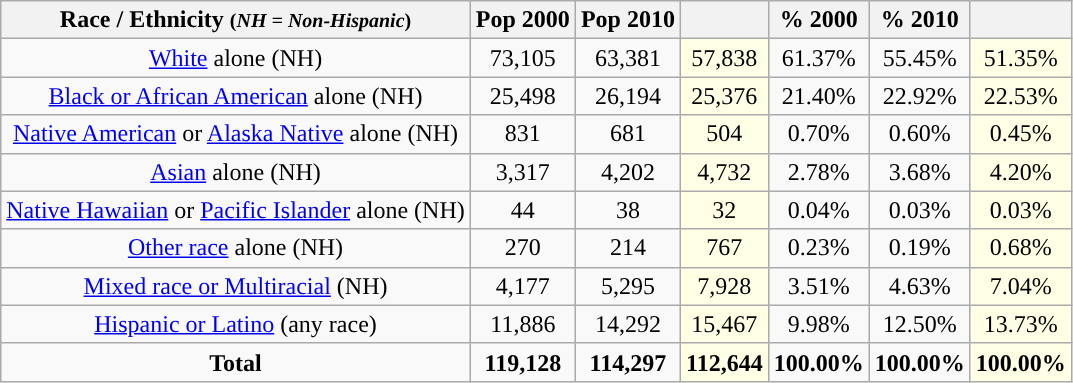<table class="wikitable" style="text-align:center;">
<tr>
<th>Race / Ethnicity <small>(<em>NH = Non-Hispanic</em>)</small></th>
<th>Pop 2000</th>
<th>Pop 2010</th>
<th></th>
<th>% 2000</th>
<th>% 2010</th>
<th></th>
</tr>
<tr>
<td><a href='#'>White</a> alone (NH)</td>
<td>73,105</td>
<td>63,381</td>
<td style='background: #ffffe6;'>57,838</td>
<td>61.37%</td>
<td>55.45%</td>
<td style='background: #ffffe6;'>51.35%</td>
</tr>
<tr>
<td><a href='#'>Black or African American</a> alone (NH)</td>
<td>25,498</td>
<td>26,194</td>
<td style='background: #ffffe6;'>25,376</td>
<td>21.40%</td>
<td>22.92%</td>
<td style='background: #ffffe6;'>22.53%</td>
</tr>
<tr>
<td><a href='#'>Native American</a> or <a href='#'>Alaska Native</a> alone (NH)</td>
<td>831</td>
<td>681</td>
<td style='background: #ffffe6;'>504</td>
<td>0.70%</td>
<td>0.60%</td>
<td style='background: #ffffe6;'>0.45%</td>
</tr>
<tr>
<td><a href='#'>Asian</a> alone (NH)</td>
<td>3,317</td>
<td>4,202</td>
<td style='background: #ffffe6;'>4,732</td>
<td>2.78%</td>
<td>3.68%</td>
<td style='background: #ffffe6;'>4.20%</td>
</tr>
<tr>
<td><a href='#'>Native Hawaiian</a> or <a href='#'>Pacific Islander</a> alone (NH)</td>
<td>44</td>
<td>38</td>
<td style='background: #ffffe6;'>32</td>
<td>0.04%</td>
<td>0.03%</td>
<td style='background: #ffffe6;'>0.03%</td>
</tr>
<tr>
<td><a href='#'>Other race</a> alone (NH)</td>
<td>270</td>
<td>214</td>
<td style='background: #ffffe6;'>767</td>
<td>0.23%</td>
<td>0.19%</td>
<td style='background: #ffffe6;'>0.68%</td>
</tr>
<tr>
<td><a href='#'>Mixed race or Multiracial</a> (NH)</td>
<td>4,177</td>
<td>5,295</td>
<td style='background: #ffffe6;'>7,928</td>
<td>3.51%</td>
<td>4.63%</td>
<td style='background: #ffffe6;'>7.04%</td>
</tr>
<tr>
<td><a href='#'>Hispanic or Latino</a> (any race)</td>
<td>11,886</td>
<td>14,292</td>
<td style='background: #ffffe6;'>15,467</td>
<td>9.98%</td>
<td>12.50%</td>
<td style='background: #ffffe6;'>13.73%</td>
</tr>
<tr>
<td><strong>Total</strong></td>
<td><strong>119,128</strong></td>
<td><strong>114,297</strong></td>
<td style='background: #ffffe6;'><strong>112,644</strong></td>
<td><strong>100.00%</strong></td>
<td><strong>100.00%</strong></td>
<td style='background: #ffffe6;'><strong>100.00%</strong></td>
</tr>
</table>
